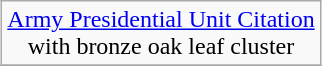<table class="wikitable" style="margin:1em auto; text-align:center;">
<tr>
<td><a href='#'>Army Presidential Unit Citation</a><br>with bronze oak leaf cluster</td>
</tr>
<tr>
</tr>
</table>
